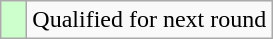<table class="wikitable">
<tr>
<td style="width:10px; background:#cfc"></td>
<td>Qualified for next round</td>
</tr>
</table>
